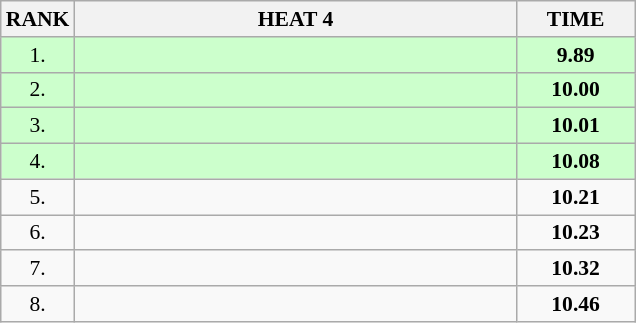<table class="wikitable" style="border-collapse: collapse; font-size: 90%;">
<tr>
<th>RANK</th>
<th style="width: 20em">HEAT 4</th>
<th style="width: 5em">TIME</th>
</tr>
<tr style="background:#ccffcc;">
<td align="center">1.</td>
<td></td>
<td align="center"><strong>9.89</strong></td>
</tr>
<tr style="background:#ccffcc;">
<td align="center">2.</td>
<td></td>
<td align="center"><strong>10.00</strong></td>
</tr>
<tr style="background:#ccffcc;">
<td align="center">3.</td>
<td></td>
<td align="center"><strong>10.01</strong></td>
</tr>
<tr style="background:#ccffcc;">
<td align="center">4.</td>
<td></td>
<td align="center"><strong>10.08</strong></td>
</tr>
<tr>
<td align="center">5.</td>
<td></td>
<td align="center"><strong>10.21</strong></td>
</tr>
<tr>
<td align="center">6.</td>
<td></td>
<td align="center"><strong>10.23</strong></td>
</tr>
<tr>
<td align="center">7.</td>
<td></td>
<td align="center"><strong>10.32</strong></td>
</tr>
<tr>
<td align="center">8.</td>
<td></td>
<td align="center"><strong>10.46</strong></td>
</tr>
</table>
